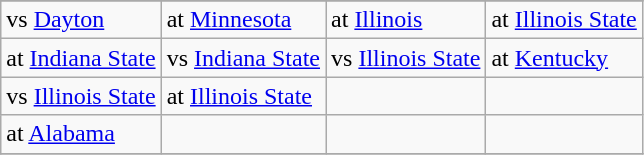<table class="wikitable">
<tr>
</tr>
<tr>
<td>vs <a href='#'>Dayton</a></td>
<td>at <a href='#'>Minnesota</a></td>
<td>at <a href='#'>Illinois</a></td>
<td>at <a href='#'>Illinois State</a></td>
</tr>
<tr>
<td>at <a href='#'>Indiana State</a></td>
<td>vs <a href='#'>Indiana State</a></td>
<td>vs <a href='#'>Illinois State</a></td>
<td>at <a href='#'>Kentucky</a></td>
</tr>
<tr>
<td>vs <a href='#'>Illinois State</a></td>
<td>at <a href='#'>Illinois State</a></td>
<td></td>
<td></td>
</tr>
<tr>
<td>at <a href='#'>Alabama</a></td>
<td></td>
<td></td>
<td></td>
</tr>
<tr>
</tr>
</table>
